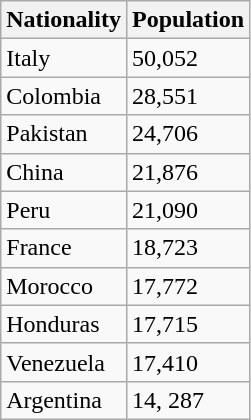<table class="wikitable floatright">
<tr>
<th>Nationality</th>
<th>Population<br></th>
</tr>
<tr>
<td>Italy</td>
<td>50,052</td>
</tr>
<tr>
<td>Colombia</td>
<td>28,551</td>
</tr>
<tr>
<td>Pakistan</td>
<td>24,706</td>
</tr>
<tr>
<td>China</td>
<td>21,876</td>
</tr>
<tr>
<td>Peru</td>
<td>21,090</td>
</tr>
<tr>
<td>France</td>
<td>18,723</td>
</tr>
<tr>
<td>Morocco</td>
<td>17,772</td>
</tr>
<tr>
<td>Honduras</td>
<td>17,715</td>
</tr>
<tr>
<td>Venezuela</td>
<td>17,410</td>
</tr>
<tr>
<td>Argentina</td>
<td>14, 287</td>
</tr>
</table>
